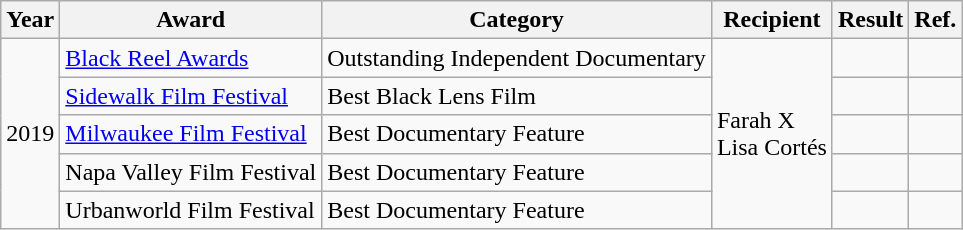<table class="wikitable">
<tr>
<th>Year</th>
<th>Award</th>
<th>Category</th>
<th>Recipient</th>
<th>Result</th>
<th>Ref.</th>
</tr>
<tr>
<td rowspan=5>2019</td>
<td><a href='#'>Black Reel Awards</a></td>
<td>Outstanding Independent Documentary</td>
<td rowspan=5>Farah X<br>Lisa Cortés</td>
<td></td>
<td></td>
</tr>
<tr>
<td><a href='#'>Sidewalk Film Festival</a></td>
<td>Best Black Lens Film</td>
<td></td>
<td></td>
</tr>
<tr>
<td><a href='#'>Milwaukee Film Festival</a></td>
<td>Best Documentary Feature</td>
<td></td>
<td></td>
</tr>
<tr>
<td>Napa Valley Film Festival</td>
<td>Best Documentary Feature</td>
<td></td>
<td></td>
</tr>
<tr>
<td>Urbanworld Film Festival</td>
<td>Best Documentary Feature</td>
<td></td>
<td></td>
</tr>
</table>
